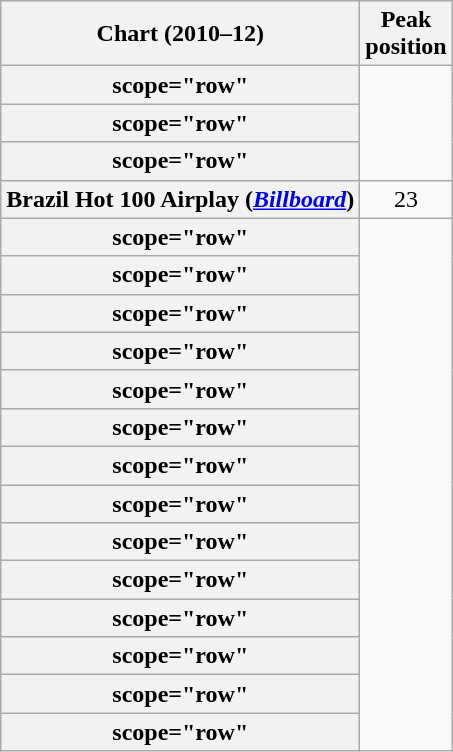<table class="wikitable plainrowheaders sortable" style="text-align:center">
<tr>
<th scope="col">Chart (2010–12)</th>
<th scope="col">Peak<br>position</th>
</tr>
<tr>
<th>scope="row" </th>
</tr>
<tr>
<th>scope="row" </th>
</tr>
<tr>
<th>scope="row" </th>
</tr>
<tr>
<th scope="row">Brazil Hot 100 Airplay (<em><a href='#'>Billboard</a></em>)</th>
<td style="text-align:center;">23</td>
</tr>
<tr>
<th>scope="row" </th>
</tr>
<tr>
<th>scope="row" </th>
</tr>
<tr>
<th>scope="row" </th>
</tr>
<tr>
<th>scope="row" </th>
</tr>
<tr>
<th>scope="row" </th>
</tr>
<tr>
<th>scope="row" </th>
</tr>
<tr>
<th>scope="row" </th>
</tr>
<tr>
<th>scope="row" </th>
</tr>
<tr>
<th>scope="row" </th>
</tr>
<tr>
<th>scope="row" </th>
</tr>
<tr>
<th>scope="row" </th>
</tr>
<tr>
<th>scope="row" </th>
</tr>
<tr>
<th>scope="row" </th>
</tr>
<tr>
<th>scope="row" </th>
</tr>
</table>
